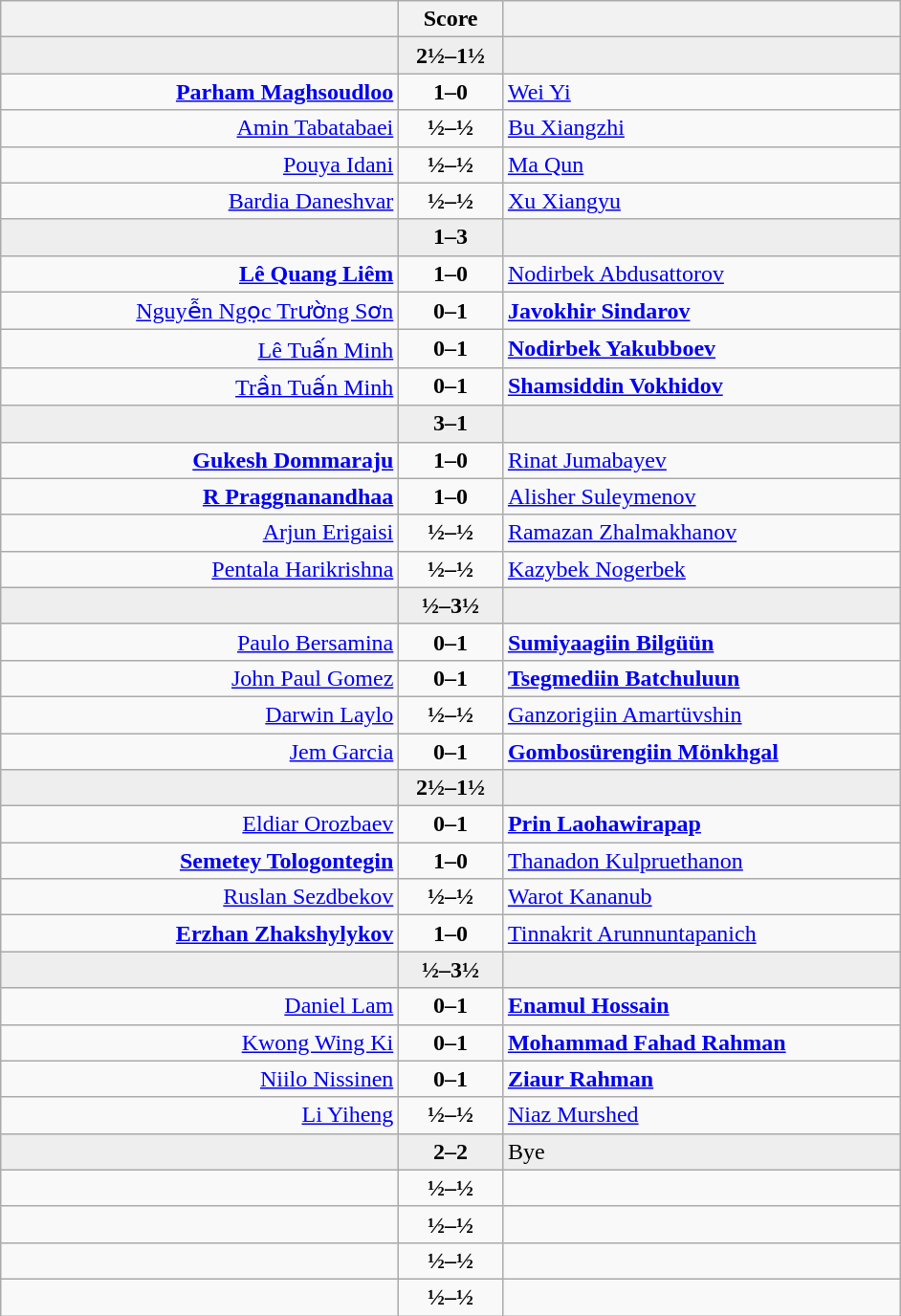<table class="wikitable" style="text-align: center;">
<tr>
<th align="right" width="270"></th>
<th width="65">Score</th>
<th align="left" width="270"></th>
</tr>
<tr style="background:#eeeeee;">
<td align=right><strong></strong></td>
<td align=center><strong>2½–1½</strong></td>
<td align=left></td>
</tr>
<tr>
<td align=right><strong><a href='#'>Parham Maghsoudloo</a></strong></td>
<td align=center><strong>1–0</strong></td>
<td align=left><a href='#'>Wei Yi</a></td>
</tr>
<tr>
<td align=right><a href='#'>Amin Tabatabaei</a></td>
<td align=center><strong>½–½</strong></td>
<td align=left><a href='#'>Bu Xiangzhi</a></td>
</tr>
<tr>
<td align=right><a href='#'>Pouya Idani</a></td>
<td align=center><strong>½–½</strong></td>
<td align=left><a href='#'>Ma Qun</a></td>
</tr>
<tr>
<td align=right><a href='#'>Bardia Daneshvar</a></td>
<td align=center><strong>½–½</strong></td>
<td align=left><a href='#'>Xu Xiangyu</a></td>
</tr>
<tr style="background:#eeeeee;">
<td align=right></td>
<td align=center><strong>1–3</strong></td>
<td align=left><strong></strong></td>
</tr>
<tr>
<td align=right><strong><a href='#'>Lê Quang Liêm</a></strong></td>
<td align=center><strong>1–0</strong></td>
<td align=left><a href='#'>Nodirbek Abdusattorov</a></td>
</tr>
<tr>
<td align=right><a href='#'>Nguyễn Ngọc Trường Sơn</a></td>
<td align=center><strong>0–1</strong></td>
<td align=left><strong><a href='#'>Javokhir Sindarov</a></strong></td>
</tr>
<tr>
<td align=right><a href='#'>Lê Tuấn Minh</a></td>
<td align=center><strong>0–1</strong></td>
<td align=left><strong><a href='#'>Nodirbek Yakubboev</a></strong></td>
</tr>
<tr>
<td align=right><a href='#'>Trần Tuấn Minh</a></td>
<td align=center><strong>0–1</strong></td>
<td align=left><strong><a href='#'>Shamsiddin Vokhidov</a></strong></td>
</tr>
<tr style="background:#eeeeee;">
<td align=right><strong></strong></td>
<td align=center><strong>3–1</strong></td>
<td align=left></td>
</tr>
<tr>
<td align=right><strong><a href='#'>Gukesh Dommaraju</a></strong></td>
<td align=center><strong>1–0</strong></td>
<td align=left><a href='#'>Rinat Jumabayev</a></td>
</tr>
<tr>
<td align=right><strong><a href='#'>R Praggnanandhaa</a></strong></td>
<td align=center><strong>1–0</strong></td>
<td align=left><a href='#'>Alisher Suleymenov</a></td>
</tr>
<tr>
<td align=right><a href='#'>Arjun Erigaisi</a></td>
<td align=center><strong>½–½</strong></td>
<td align=left><a href='#'>Ramazan Zhalmakhanov</a></td>
</tr>
<tr>
<td align=right><a href='#'>Pentala Harikrishna</a></td>
<td align=center><strong>½–½</strong></td>
<td align=left><a href='#'>Kazybek Nogerbek</a></td>
</tr>
<tr style="background:#eeeeee;">
<td align=right></td>
<td align=center><strong>½–3½</strong></td>
<td align=left><strong></strong></td>
</tr>
<tr>
<td align=right><a href='#'>Paulo Bersamina</a></td>
<td align=center><strong>0–1</strong></td>
<td align=left><strong><a href='#'>Sumiyaagiin Bilgüün</a></strong></td>
</tr>
<tr>
<td align=right><a href='#'>John Paul Gomez</a></td>
<td align=center><strong>0–1</strong></td>
<td align=left><strong><a href='#'>Tsegmediin Batchuluun</a></strong></td>
</tr>
<tr>
<td align=right><a href='#'>Darwin Laylo</a></td>
<td align=center><strong>½–½</strong></td>
<td align=left><a href='#'>Ganzorigiin Amartüvshin</a></td>
</tr>
<tr>
<td align=right><a href='#'>Jem Garcia</a></td>
<td align=center><strong>0–1</strong></td>
<td align=left><strong><a href='#'>Gombosürengiin Mönkhgal</a></strong></td>
</tr>
<tr style="background:#eeeeee;">
<td align=right><strong></strong></td>
<td align=center><strong>2½–1½</strong></td>
<td align=left></td>
</tr>
<tr>
<td align=right><a href='#'>Eldiar Orozbaev</a></td>
<td align=center><strong>0–1</strong></td>
<td align=left><strong><a href='#'>Prin Laohawirapap</a></strong></td>
</tr>
<tr>
<td align=right><strong><a href='#'>Semetey Tologontegin</a></strong></td>
<td align=center><strong>1–0</strong></td>
<td align=left><a href='#'>Thanadon Kulpruethanon</a></td>
</tr>
<tr>
<td align=right><a href='#'>Ruslan Sezdbekov</a></td>
<td align=center><strong>½–½</strong></td>
<td align=left><a href='#'>Warot Kananub</a></td>
</tr>
<tr>
<td align=right><strong><a href='#'>Erzhan Zhakshylykov</a></strong></td>
<td align=center><strong>1–0</strong></td>
<td align=left><a href='#'>Tinnakrit Arunnuntapanich</a></td>
</tr>
<tr style="background:#eeeeee;">
<td align=right></td>
<td align=center><strong>½–3½</strong></td>
<td align=left><strong></strong></td>
</tr>
<tr>
<td align=right><a href='#'>Daniel Lam</a></td>
<td align=center><strong>0–1</strong></td>
<td align=left><strong><a href='#'>Enamul Hossain</a></strong></td>
</tr>
<tr>
<td align=right><a href='#'>Kwong Wing Ki</a></td>
<td align=center><strong>0–1</strong></td>
<td align=left><strong><a href='#'>Mohammad Fahad Rahman</a></strong></td>
</tr>
<tr>
<td align=right><a href='#'>Niilo Nissinen</a></td>
<td align=center><strong>0–1</strong></td>
<td align=left><strong><a href='#'>Ziaur Rahman</a></strong></td>
</tr>
<tr>
<td align=right><a href='#'>Li Yiheng</a></td>
<td align=center><strong>½–½</strong></td>
<td align=left><a href='#'>Niaz Murshed</a></td>
</tr>
<tr style="background:#eeeeee;">
<td align=right></td>
<td align=center><strong>2–2</strong></td>
<td align=left>Bye</td>
</tr>
<tr>
<td align=right></td>
<td align=center><strong>½–½</strong></td>
<td align=left></td>
</tr>
<tr>
<td align=right></td>
<td align=center><strong>½–½</strong></td>
<td align=left></td>
</tr>
<tr>
<td align=right></td>
<td align=center><strong>½–½</strong></td>
<td align=left></td>
</tr>
<tr>
<td align=right></td>
<td align=center><strong>½–½</strong></td>
<td align=left></td>
</tr>
</table>
